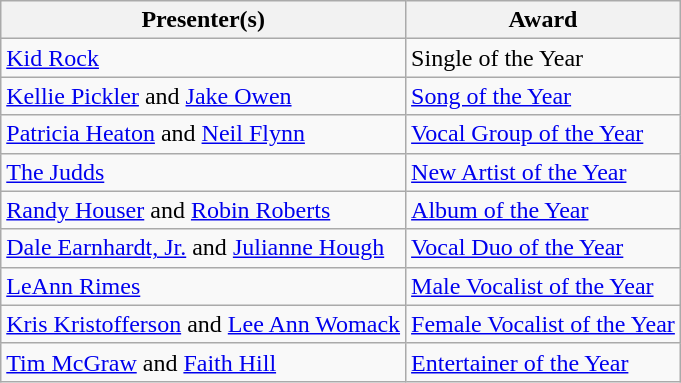<table class="wikitable">
<tr>
<th>Presenter(s)</th>
<th>Award</th>
</tr>
<tr>
<td><a href='#'>Kid Rock</a></td>
<td>Single of the Year</td>
</tr>
<tr>
<td><a href='#'>Kellie Pickler</a> and <a href='#'>Jake Owen</a></td>
<td><a href='#'>Song of the Year</a></td>
</tr>
<tr>
<td><a href='#'>Patricia Heaton</a> and <a href='#'>Neil Flynn</a></td>
<td><a href='#'>Vocal Group of the Year</a></td>
</tr>
<tr>
<td><a href='#'>The Judds</a></td>
<td><a href='#'>New Artist of the Year</a></td>
</tr>
<tr>
<td><a href='#'>Randy Houser</a> and <a href='#'>Robin Roberts</a></td>
<td><a href='#'>Album of the Year</a></td>
</tr>
<tr>
<td><a href='#'>Dale Earnhardt, Jr.</a> and <a href='#'>Julianne Hough</a></td>
<td><a href='#'>Vocal Duo of the Year</a></td>
</tr>
<tr>
<td><a href='#'>LeAnn Rimes</a></td>
<td><a href='#'>Male Vocalist of the Year</a></td>
</tr>
<tr>
<td><a href='#'>Kris Kristofferson</a> and <a href='#'>Lee Ann Womack</a></td>
<td><a href='#'>Female Vocalist of the Year</a></td>
</tr>
<tr>
<td><a href='#'>Tim McGraw</a> and <a href='#'>Faith Hill</a></td>
<td><a href='#'>Entertainer of the Year</a></td>
</tr>
</table>
